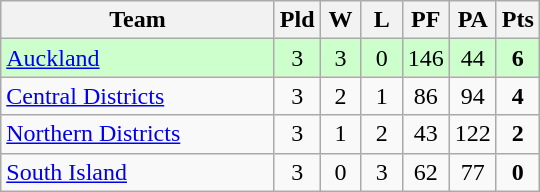<table class="wikitable" style="text-align:center;">
<tr>
<th width=175>Team</th>
<th width=20 abbr="Played">Pld</th>
<th width=20 abbr="Won">W</th>
<th width=20 abbr="Lost">L</th>
<th width=20 abbr="Points for">PF</th>
<th width=20 abbr="Points against">PA</th>
<th width=20 abbr="Points">Pts</th>
</tr>
<tr style="background: #ccffcc;">
<td style="text-align:left;"><a href='#'>Auckland</a></td>
<td>3</td>
<td>3</td>
<td>0</td>
<td>146</td>
<td>44</td>
<td><strong>6</strong></td>
</tr>
<tr>
<td style="text-align:left;"><a href='#'>Central Districts</a></td>
<td>3</td>
<td>2</td>
<td>1</td>
<td>86</td>
<td>94</td>
<td><strong>4</strong></td>
</tr>
<tr>
<td style="text-align:left;"><a href='#'>Northern Districts</a></td>
<td>3</td>
<td>1</td>
<td>2</td>
<td>43</td>
<td>122</td>
<td><strong>2</strong></td>
</tr>
<tr>
<td style="text-align:left;"><a href='#'>South Island</a></td>
<td>3</td>
<td>0</td>
<td>3</td>
<td>62</td>
<td>77</td>
<td><strong>0</strong></td>
</tr>
</table>
